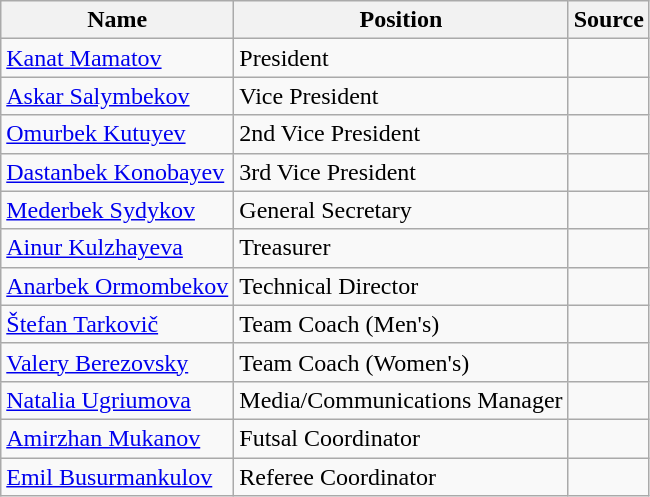<table class="wikitable">
<tr>
<th>Name</th>
<th>Position</th>
<th>Source</th>
</tr>
<tr>
<td> <a href='#'>Kanat Mamatov</a></td>
<td>President</td>
<td></td>
</tr>
<tr>
<td> <a href='#'>Askar Salymbekov</a></td>
<td>Vice President</td>
<td></td>
</tr>
<tr>
<td> <a href='#'>Omurbek Kutuyev</a></td>
<td>2nd Vice President</td>
<td></td>
</tr>
<tr>
<td> <a href='#'>Dastanbek Konobayev</a></td>
<td>3rd Vice President</td>
<td></td>
</tr>
<tr>
<td> <a href='#'>Mederbek Sydykov</a></td>
<td>General Secretary</td>
<td></td>
</tr>
<tr>
<td> <a href='#'>Ainur Kulzhayeva</a></td>
<td>Treasurer</td>
<td></td>
</tr>
<tr>
<td> <a href='#'>Anarbek Ormombekov</a></td>
<td>Technical Director</td>
<td></td>
</tr>
<tr>
<td> <a href='#'>Štefan Tarkovič</a></td>
<td>Team Coach (Men's)</td>
<td></td>
</tr>
<tr>
<td> <a href='#'>Valery Berezovsky</a></td>
<td>Team Coach (Women's)</td>
<td></td>
</tr>
<tr>
<td> <a href='#'>Natalia Ugriumova</a></td>
<td>Media/Communications Manager</td>
<td></td>
</tr>
<tr>
<td> <a href='#'>Amirzhan Mukanov</a></td>
<td>Futsal Coordinator</td>
<td></td>
</tr>
<tr>
<td> <a href='#'>Emil Busurmankulov</a></td>
<td>Referee Coordinator</td>
<td></td>
</tr>
</table>
